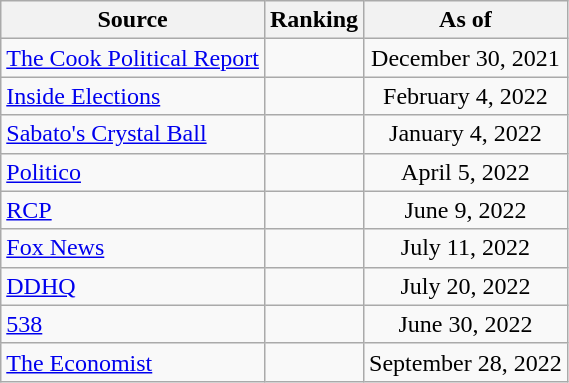<table class="wikitable" style="text-align:center">
<tr>
<th>Source</th>
<th>Ranking</th>
<th>As of</th>
</tr>
<tr>
<td align=left><a href='#'>The Cook Political Report</a></td>
<td></td>
<td>December 30, 2021</td>
</tr>
<tr>
<td align=left><a href='#'>Inside Elections</a></td>
<td></td>
<td>February 4, 2022</td>
</tr>
<tr>
<td align=left><a href='#'>Sabato's Crystal Ball</a></td>
<td></td>
<td>January 4, 2022</td>
</tr>
<tr>
<td align=left><a href='#'>Politico</a></td>
<td></td>
<td>April 5, 2022</td>
</tr>
<tr>
<td align="left"><a href='#'>RCP</a></td>
<td></td>
<td>June 9, 2022</td>
</tr>
<tr>
<td align=left><a href='#'>Fox News</a></td>
<td></td>
<td>July 11, 2022</td>
</tr>
<tr>
<td align="left"><a href='#'>DDHQ</a></td>
<td></td>
<td>July 20, 2022</td>
</tr>
<tr>
<td align="left"><a href='#'>538</a></td>
<td></td>
<td>June 30, 2022</td>
</tr>
<tr>
<td align="left"><a href='#'>The Economist</a></td>
<td></td>
<td>September 28, 2022</td>
</tr>
</table>
